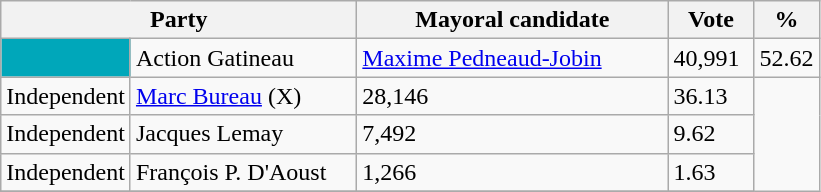<table class="wikitable">
<tr>
<th bgcolor="#DDDDFF" width="230px" colspan="2">Party</th>
<th bgcolor="#DDDDFF" width="200px">Mayoral candidate</th>
<th bgcolor="#DDDDFF" width="50px">Vote</th>
<th bgcolor="#DDDDFF" width="30px">%</th>
</tr>
<tr>
<td bgcolor=#00a7ba width="30px"> </td>
<td>Action Gatineau</td>
<td><a href='#'>Maxime Pedneaud-Jobin</a></td>
<td>40,991</td>
<td>52.62</td>
</tr>
<tr>
<td>Independent</td>
<td><a href='#'>Marc Bureau</a> (X)</td>
<td>28,146</td>
<td>36.13</td>
</tr>
<tr>
<td>Independent</td>
<td>Jacques Lemay</td>
<td>7,492</td>
<td>9.62</td>
</tr>
<tr>
<td>Independent</td>
<td>François P. D'Aoust</td>
<td>1,266</td>
<td>1.63</td>
</tr>
<tr>
</tr>
</table>
